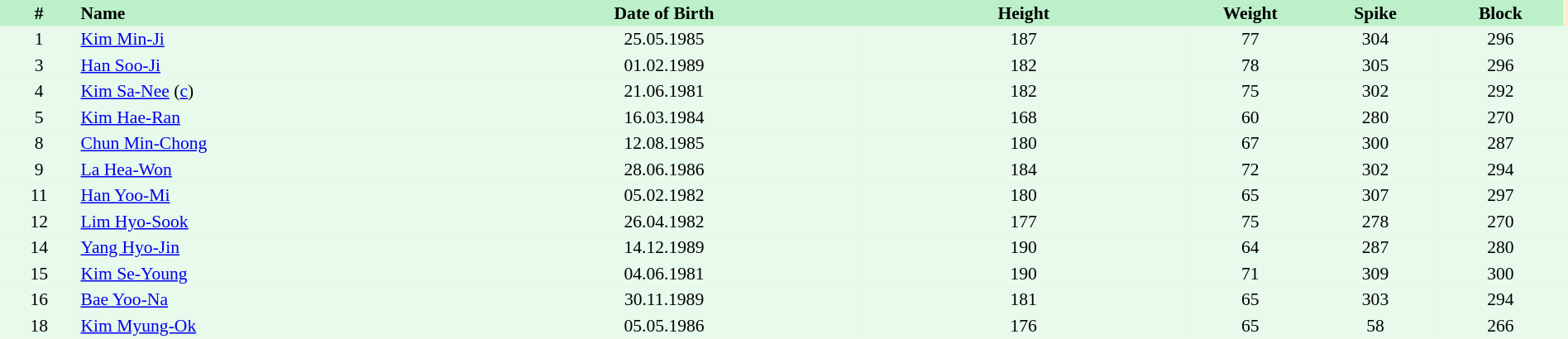<table border=0 cellpadding=2 cellspacing=0  |- bgcolor=#FFECCE style="text-align:center; font-size:90%;" width=100%>
<tr bgcolor=#BBF0C9>
<th width=5%>#</th>
<th width=25% align=left>Name</th>
<th width=25%>Date of Birth</th>
<th width=21%>Height</th>
<th width=8%>Weight</th>
<th width=8%>Spike</th>
<th width=8%>Block</th>
</tr>
<tr bgcolor=#E7FAEC>
<td>1</td>
<td align=left><a href='#'>Kim Min-Ji</a></td>
<td>25.05.1985</td>
<td>187</td>
<td>77</td>
<td>304</td>
<td>296</td>
<td></td>
</tr>
<tr bgcolor=#E7FAEC>
<td>3</td>
<td align=left><a href='#'>Han Soo-Ji</a></td>
<td>01.02.1989</td>
<td>182</td>
<td>78</td>
<td>305</td>
<td>296</td>
<td></td>
</tr>
<tr bgcolor=#E7FAEC>
<td>4</td>
<td align=left><a href='#'>Kim Sa-Nee</a> (<a href='#'>c</a>)</td>
<td>21.06.1981</td>
<td>182</td>
<td>75</td>
<td>302</td>
<td>292</td>
<td></td>
</tr>
<tr bgcolor=#E7FAEC>
<td>5</td>
<td align=left><a href='#'>Kim Hae-Ran</a></td>
<td>16.03.1984</td>
<td>168</td>
<td>60</td>
<td>280</td>
<td>270</td>
<td></td>
</tr>
<tr bgcolor=#E7FAEC>
<td>8</td>
<td align=left><a href='#'>Chun Min-Chong</a></td>
<td>12.08.1985</td>
<td>180</td>
<td>67</td>
<td>300</td>
<td>287</td>
<td></td>
</tr>
<tr bgcolor=#E7FAEC>
<td>9</td>
<td align=left><a href='#'>La Hea-Won</a></td>
<td>28.06.1986</td>
<td>184</td>
<td>72</td>
<td>302</td>
<td>294</td>
<td></td>
</tr>
<tr bgcolor=#E7FAEC>
<td>11</td>
<td align=left><a href='#'>Han Yoo-Mi</a></td>
<td>05.02.1982</td>
<td>180</td>
<td>65</td>
<td>307</td>
<td>297</td>
<td></td>
</tr>
<tr bgcolor=#E7FAEC>
<td>12</td>
<td align=left><a href='#'>Lim Hyo-Sook</a></td>
<td>26.04.1982</td>
<td>177</td>
<td>75</td>
<td>278</td>
<td>270</td>
<td></td>
</tr>
<tr bgcolor=#E7FAEC>
<td>14</td>
<td align=left><a href='#'>Yang Hyo-Jin</a></td>
<td>14.12.1989</td>
<td>190</td>
<td>64</td>
<td>287</td>
<td>280</td>
<td></td>
</tr>
<tr bgcolor=#E7FAEC>
<td>15</td>
<td align=left><a href='#'>Kim Se-Young</a></td>
<td>04.06.1981</td>
<td>190</td>
<td>71</td>
<td>309</td>
<td>300</td>
<td></td>
</tr>
<tr bgcolor=#E7FAEC>
<td>16</td>
<td align=left><a href='#'>Bae Yoo-Na</a></td>
<td>30.11.1989</td>
<td>181</td>
<td>65</td>
<td>303</td>
<td>294</td>
<td></td>
</tr>
<tr bgcolor=#E7FAEC>
<td>18</td>
<td align=left><a href='#'>Kim Myung-Ok</a></td>
<td>05.05.1986</td>
<td>176</td>
<td>65</td>
<td>58</td>
<td>266</td>
<td></td>
</tr>
</table>
